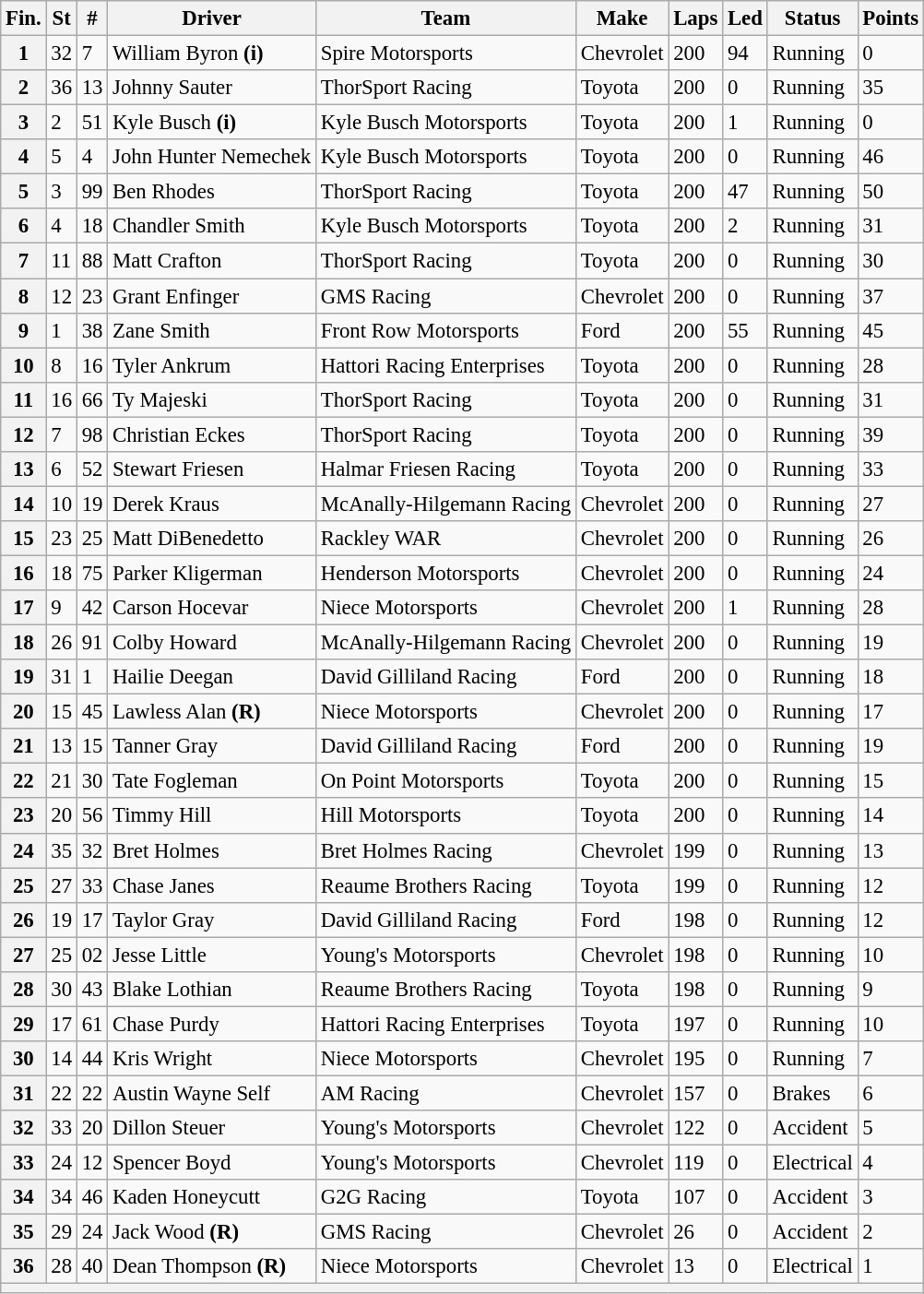<table class="wikitable" style="font-size:95%">
<tr>
<th>Fin.</th>
<th>St</th>
<th>#</th>
<th>Driver</th>
<th>Team</th>
<th>Make</th>
<th>Laps</th>
<th>Led</th>
<th>Status</th>
<th>Points</th>
</tr>
<tr>
<th>1</th>
<td>32</td>
<td>7</td>
<td>William Byron <strong>(i)</strong></td>
<td>Spire Motorsports</td>
<td>Chevrolet</td>
<td>200</td>
<td>94</td>
<td>Running</td>
<td>0</td>
</tr>
<tr>
<th>2</th>
<td>36</td>
<td>13</td>
<td>Johnny Sauter</td>
<td>ThorSport Racing</td>
<td>Toyota</td>
<td>200</td>
<td>0</td>
<td>Running</td>
<td>35</td>
</tr>
<tr>
<th>3</th>
<td>2</td>
<td>51</td>
<td>Kyle Busch <strong>(i)</strong></td>
<td>Kyle Busch Motorsports</td>
<td>Toyota</td>
<td>200</td>
<td>1</td>
<td>Running</td>
<td>0</td>
</tr>
<tr>
<th>4</th>
<td>5</td>
<td>4</td>
<td>John Hunter Nemechek</td>
<td>Kyle Busch Motorsports</td>
<td>Toyota</td>
<td>200</td>
<td>0</td>
<td>Running</td>
<td>46</td>
</tr>
<tr>
<th>5</th>
<td>3</td>
<td>99</td>
<td>Ben Rhodes</td>
<td>ThorSport Racing</td>
<td>Toyota</td>
<td>200</td>
<td>47</td>
<td>Running</td>
<td>50</td>
</tr>
<tr>
<th>6</th>
<td>4</td>
<td>18</td>
<td>Chandler Smith</td>
<td>Kyle Busch Motorsports</td>
<td>Toyota</td>
<td>200</td>
<td>2</td>
<td>Running</td>
<td>31</td>
</tr>
<tr>
<th>7</th>
<td>11</td>
<td>88</td>
<td>Matt Crafton</td>
<td>ThorSport Racing</td>
<td>Toyota</td>
<td>200</td>
<td>0</td>
<td>Running</td>
<td>30</td>
</tr>
<tr>
<th>8</th>
<td>12</td>
<td>23</td>
<td>Grant Enfinger</td>
<td>GMS Racing</td>
<td>Chevrolet</td>
<td>200</td>
<td>0</td>
<td>Running</td>
<td>37</td>
</tr>
<tr>
<th>9</th>
<td>1</td>
<td>38</td>
<td>Zane Smith</td>
<td>Front Row Motorsports</td>
<td>Ford</td>
<td>200</td>
<td>55</td>
<td>Running</td>
<td>45</td>
</tr>
<tr>
<th>10</th>
<td>8</td>
<td>16</td>
<td>Tyler Ankrum</td>
<td>Hattori Racing Enterprises</td>
<td>Toyota</td>
<td>200</td>
<td>0</td>
<td>Running</td>
<td>28</td>
</tr>
<tr>
<th>11</th>
<td>16</td>
<td>66</td>
<td>Ty Majeski</td>
<td>ThorSport Racing</td>
<td>Toyota</td>
<td>200</td>
<td>0</td>
<td>Running</td>
<td>31</td>
</tr>
<tr>
<th>12</th>
<td>7</td>
<td>98</td>
<td>Christian Eckes</td>
<td>ThorSport Racing</td>
<td>Toyota</td>
<td>200</td>
<td>0</td>
<td>Running</td>
<td>39</td>
</tr>
<tr>
<th>13</th>
<td>6</td>
<td>52</td>
<td>Stewart Friesen</td>
<td>Halmar Friesen Racing</td>
<td>Toyota</td>
<td>200</td>
<td>0</td>
<td>Running</td>
<td>33</td>
</tr>
<tr>
<th>14</th>
<td>10</td>
<td>19</td>
<td>Derek Kraus</td>
<td>McAnally-Hilgemann Racing</td>
<td>Chevrolet</td>
<td>200</td>
<td>0</td>
<td>Running</td>
<td>27</td>
</tr>
<tr>
<th>15</th>
<td>23</td>
<td>25</td>
<td>Matt DiBenedetto</td>
<td>Rackley WAR</td>
<td>Chevrolet</td>
<td>200</td>
<td>0</td>
<td>Running</td>
<td>26</td>
</tr>
<tr>
<th>16</th>
<td>18</td>
<td>75</td>
<td>Parker Kligerman</td>
<td>Henderson Motorsports</td>
<td>Chevrolet</td>
<td>200</td>
<td>0</td>
<td>Running</td>
<td>24</td>
</tr>
<tr>
<th>17</th>
<td>9</td>
<td>42</td>
<td>Carson Hocevar</td>
<td>Niece Motorsports</td>
<td>Chevrolet</td>
<td>200</td>
<td>1</td>
<td>Running</td>
<td>28</td>
</tr>
<tr>
<th>18</th>
<td>26</td>
<td>91</td>
<td>Colby Howard</td>
<td>McAnally-Hilgemann Racing</td>
<td>Chevrolet</td>
<td>200</td>
<td>0</td>
<td>Running</td>
<td>19</td>
</tr>
<tr>
<th>19</th>
<td>31</td>
<td>1</td>
<td>Hailie Deegan</td>
<td>David Gilliland Racing</td>
<td>Ford</td>
<td>200</td>
<td>0</td>
<td>Running</td>
<td>18</td>
</tr>
<tr>
<th>20</th>
<td>15</td>
<td>45</td>
<td>Lawless Alan <strong>(R)</strong></td>
<td>Niece Motorsports</td>
<td>Chevrolet</td>
<td>200</td>
<td>0</td>
<td>Running</td>
<td>17</td>
</tr>
<tr>
<th>21</th>
<td>13</td>
<td>15</td>
<td>Tanner Gray</td>
<td>David Gilliland Racing</td>
<td>Ford</td>
<td>200</td>
<td>0</td>
<td>Running</td>
<td>19</td>
</tr>
<tr>
<th>22</th>
<td>21</td>
<td>30</td>
<td>Tate Fogleman</td>
<td>On Point Motorsports</td>
<td>Toyota</td>
<td>200</td>
<td>0</td>
<td>Running</td>
<td>15</td>
</tr>
<tr>
<th>23</th>
<td>20</td>
<td>56</td>
<td>Timmy Hill</td>
<td>Hill Motorsports</td>
<td>Toyota</td>
<td>200</td>
<td>0</td>
<td>Running</td>
<td>14</td>
</tr>
<tr>
<th>24</th>
<td>35</td>
<td>32</td>
<td>Bret Holmes</td>
<td>Bret Holmes Racing</td>
<td>Chevrolet</td>
<td>199</td>
<td>0</td>
<td>Running</td>
<td>13</td>
</tr>
<tr>
<th>25</th>
<td>27</td>
<td>33</td>
<td>Chase Janes</td>
<td>Reaume Brothers Racing</td>
<td>Toyota</td>
<td>199</td>
<td>0</td>
<td>Running</td>
<td>12</td>
</tr>
<tr>
<th>26</th>
<td>19</td>
<td>17</td>
<td>Taylor Gray</td>
<td>David Gilliland Racing</td>
<td>Ford</td>
<td>198</td>
<td>0</td>
<td>Running</td>
<td>12</td>
</tr>
<tr>
<th>27</th>
<td>25</td>
<td>02</td>
<td>Jesse Little</td>
<td>Young's Motorsports</td>
<td>Chevrolet</td>
<td>198</td>
<td>0</td>
<td>Running</td>
<td>10</td>
</tr>
<tr>
<th>28</th>
<td>30</td>
<td>43</td>
<td>Blake Lothian</td>
<td>Reaume Brothers Racing</td>
<td>Toyota</td>
<td>198</td>
<td>0</td>
<td>Running</td>
<td>9</td>
</tr>
<tr>
<th>29</th>
<td>17</td>
<td>61</td>
<td>Chase Purdy</td>
<td>Hattori Racing Enterprises</td>
<td>Toyota</td>
<td>197</td>
<td>0</td>
<td>Running</td>
<td>10</td>
</tr>
<tr>
<th>30</th>
<td>14</td>
<td>44</td>
<td>Kris Wright</td>
<td>Niece Motorsports</td>
<td>Chevrolet</td>
<td>195</td>
<td>0</td>
<td>Running</td>
<td>7</td>
</tr>
<tr>
<th>31</th>
<td>22</td>
<td>22</td>
<td>Austin Wayne Self</td>
<td>AM Racing</td>
<td>Chevrolet</td>
<td>157</td>
<td>0</td>
<td>Brakes</td>
<td>6</td>
</tr>
<tr>
<th>32</th>
<td>33</td>
<td>20</td>
<td>Dillon Steuer</td>
<td>Young's Motorsports</td>
<td>Chevrolet</td>
<td>122</td>
<td>0</td>
<td>Accident</td>
<td>5</td>
</tr>
<tr>
<th>33</th>
<td>24</td>
<td>12</td>
<td>Spencer Boyd</td>
<td>Young's Motorsports</td>
<td>Chevrolet</td>
<td>119</td>
<td>0</td>
<td>Electrical</td>
<td>4</td>
</tr>
<tr>
<th>34</th>
<td>34</td>
<td>46</td>
<td>Kaden Honeycutt</td>
<td>G2G Racing</td>
<td>Toyota</td>
<td>107</td>
<td>0</td>
<td>Accident</td>
<td>3</td>
</tr>
<tr>
<th>35</th>
<td>29</td>
<td>24</td>
<td>Jack Wood <strong>(R)</strong></td>
<td>GMS Racing</td>
<td>Chevrolet</td>
<td>26</td>
<td>0</td>
<td>Accident</td>
<td>2</td>
</tr>
<tr>
<th>36</th>
<td>28</td>
<td>40</td>
<td>Dean Thompson <strong>(R)</strong></td>
<td>Niece Motorsports</td>
<td>Chevrolet</td>
<td>13</td>
<td>0</td>
<td>Electrical</td>
<td>1</td>
</tr>
<tr>
<th colspan="10"></th>
</tr>
</table>
